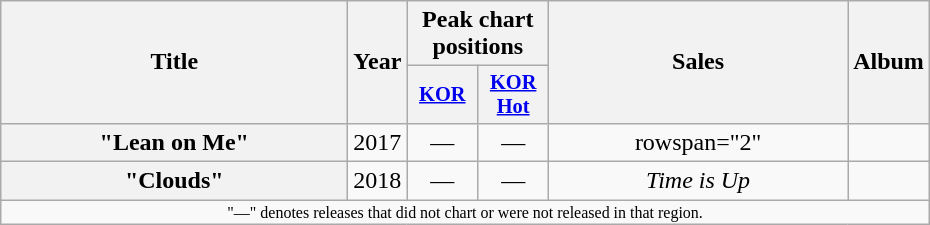<table class="wikitable plainrowheaders" style="text-align:center;">
<tr>
<th scope="col" rowspan="2" style="width:14em;">Title</th>
<th scope="col" rowspan="2">Year</th>
<th scope="col" colspan="2">Peak chart positions</th>
<th scope="col" rowspan="2" style="width:12em;">Sales</th>
<th scope="col" rowspan="2">Album</th>
</tr>
<tr>
<th scope="col" style="width:3em;font-size:85%;"><a href='#'>KOR</a></th>
<th scope="col" style="width:3em;font-size:85%;"><a href='#'>KOR Hot</a></th>
</tr>
<tr>
<th scope="row">"Lean on Me"</th>
<td>2017</td>
<td>—</td>
<td>—</td>
<td>rowspan="2" </td>
<td></td>
</tr>
<tr>
<th scope="row">"Clouds"</th>
<td>2018</td>
<td>—</td>
<td>—</td>
<td><em>Time is Up</em></td>
</tr>
<tr>
<td colspan="6" style="font-size:8pt;">"—" denotes releases that did not chart or were not released in that region.</td>
</tr>
</table>
